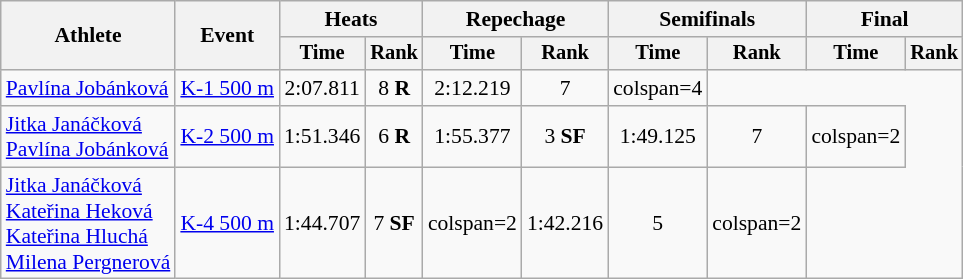<table class=wikitable style="font-size:90%">
<tr>
<th rowspan="2">Athlete</th>
<th rowspan="2">Event</th>
<th colspan=2>Heats</th>
<th colspan=2>Repechage</th>
<th colspan=2>Semifinals</th>
<th colspan=2>Final</th>
</tr>
<tr style="font-size:95%">
<th>Time</th>
<th>Rank</th>
<th>Time</th>
<th>Rank</th>
<th>Time</th>
<th>Rank</th>
<th>Time</th>
<th>Rank</th>
</tr>
<tr align=center>
<td align=left><a href='#'>Pavlína Jobánková</a></td>
<td align=left><a href='#'>K-1 500 m</a></td>
<td>2:07.811</td>
<td>8 <strong>R</strong></td>
<td>2:12.219</td>
<td>7</td>
<td>colspan=4 </td>
</tr>
<tr align=center>
<td align=left><a href='#'>Jitka Janáčková</a><br><a href='#'>Pavlína Jobánková</a></td>
<td align=left><a href='#'>K-2 500 m</a></td>
<td>1:51.346</td>
<td>6 <strong>R</strong></td>
<td>1:55.377</td>
<td>3 <strong>SF</strong></td>
<td>1:49.125</td>
<td>7</td>
<td>colspan=2 </td>
</tr>
<tr align=center>
<td align=left><a href='#'>Jitka Janáčková</a><br><a href='#'>Kateřina Heková</a><br><a href='#'>Kateřina Hluchá</a><br><a href='#'>Milena Pergnerová</a></td>
<td align=left><a href='#'>K-4 500 m</a></td>
<td>1:44.707</td>
<td>7 <strong>SF</strong></td>
<td>colspan=2 </td>
<td>1:42.216</td>
<td>5</td>
<td>colspan=2 </td>
</tr>
</table>
